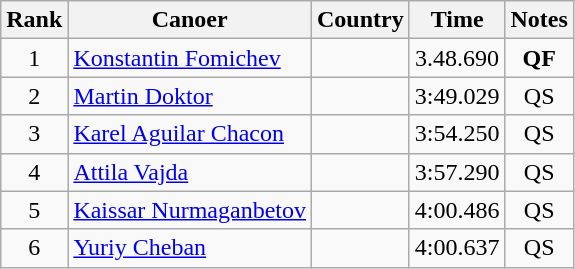<table class="wikitable sortable" style="text-align:center">
<tr>
<th>Rank</th>
<th>Canoer</th>
<th>Country</th>
<th>Time</th>
<th>Notes</th>
</tr>
<tr>
<td>1</td>
<td align=left><a href='#'>Konstantin Fomichev</a></td>
<td></td>
<td>3.48.690</td>
<td><strong>QF</strong></td>
</tr>
<tr>
<td>2</td>
<td align=left><a href='#'>Martin Doktor</a></td>
<td></td>
<td>3:49.029</td>
<td>QS</td>
</tr>
<tr>
<td>3</td>
<td align=left><a href='#'>Karel Aguilar Chacon</a></td>
<td></td>
<td>3:54.250</td>
<td>QS</td>
</tr>
<tr>
<td>4</td>
<td align=left><a href='#'>Attila Vajda</a></td>
<td></td>
<td>3:57.290</td>
<td>QS</td>
</tr>
<tr>
<td>5</td>
<td align=left><a href='#'>Kaissar Nurmaganbetov</a></td>
<td></td>
<td>4:00.486</td>
<td>QS</td>
</tr>
<tr>
<td>6</td>
<td align=left><a href='#'>Yuriy Cheban</a></td>
<td></td>
<td>4:00.637</td>
<td>QS</td>
</tr>
</table>
